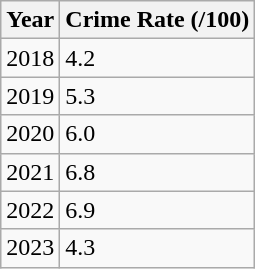<table class="wikitable">
<tr>
<th>Year</th>
<th>Crime Rate (/100)</th>
</tr>
<tr>
<td>2018</td>
<td>4.2</td>
</tr>
<tr>
<td>2019</td>
<td>5.3</td>
</tr>
<tr>
<td>2020</td>
<td>6.0</td>
</tr>
<tr>
<td>2021</td>
<td>6.8</td>
</tr>
<tr>
<td>2022</td>
<td>6.9</td>
</tr>
<tr>
<td>2023</td>
<td>4.3</td>
</tr>
</table>
